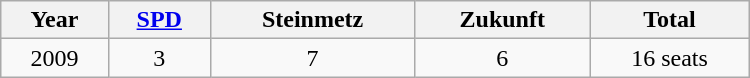<table class="wikitable" width="500">
<tr>
<th>Year</th>
<th><a href='#'>SPD</a></th>
<th>Steinmetz</th>
<th>Zukunft</th>
<th>Total</th>
</tr>
<tr align="center">
<td>2009</td>
<td>3</td>
<td>7</td>
<td>6</td>
<td>16 seats</td>
</tr>
</table>
